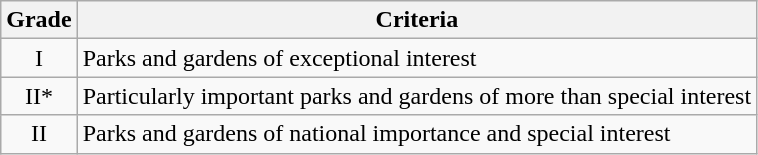<table class="wikitable">
<tr>
<th>Grade</th>
<th>Criteria</th>
</tr>
<tr>
<td align="center" >I</td>
<td>Parks and gardens of exceptional interest</td>
</tr>
<tr>
<td align="center" >II*</td>
<td>Particularly important parks and gardens of more than special interest</td>
</tr>
<tr>
<td align="center" >II</td>
<td>Parks and gardens of national importance and special interest</td>
</tr>
</table>
